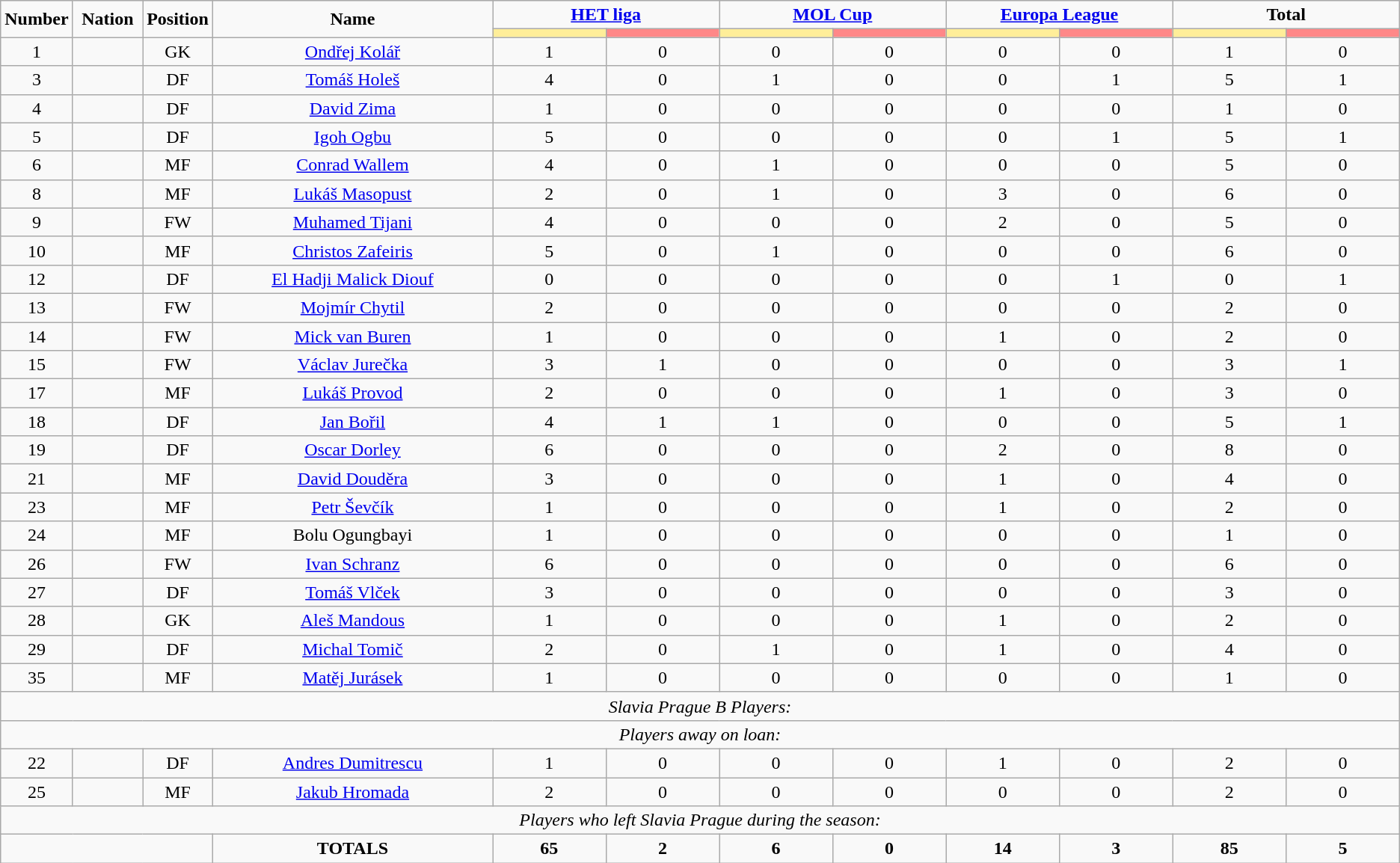<table class="wikitable" style="text-align:center;">
<tr>
<td rowspan="2"  style="width:5%; text-align:center;"><strong>Number</strong></td>
<td rowspan="2"  style="width:5%; text-align:center;"><strong>Nation</strong></td>
<td rowspan="2"  style="width:5%; text-align:center;"><strong>Position</strong></td>
<td rowspan="2"  style="width:20%; text-align:center;"><strong>Name</strong></td>
<td colspan="2" style="text-align:center;"><strong><a href='#'>HET liga</a></strong></td>
<td colspan="2" style="text-align:center;"><strong><a href='#'>MOL Cup</a></strong></td>
<td colspan="2" style="text-align:center;"><strong><a href='#'>Europa League</a></strong></td>
<td colspan="2" style="text-align:center;"><strong>Total</strong></td>
</tr>
<tr>
<th style="width:60px; background:#fe9;"></th>
<th style="width:60px; background:#ff8888;"></th>
<th style="width:60px; background:#fe9;"></th>
<th style="width:60px; background:#ff8888;"></th>
<th style="width:60px; background:#fe9;"></th>
<th style="width:60px; background:#ff8888;"></th>
<th style="width:60px; background:#fe9;"></th>
<th style="width:60px; background:#ff8888;"></th>
</tr>
<tr>
<td>1</td>
<td></td>
<td>GK</td>
<td><a href='#'>Ondřej Kolář</a></td>
<td>1</td>
<td>0</td>
<td>0</td>
<td>0</td>
<td>0</td>
<td>0</td>
<td>1</td>
<td>0</td>
</tr>
<tr>
<td>3</td>
<td></td>
<td>DF</td>
<td><a href='#'>Tomáš Holeš</a></td>
<td>4</td>
<td>0</td>
<td>1</td>
<td>0</td>
<td>0</td>
<td>1</td>
<td>5</td>
<td>1</td>
</tr>
<tr>
<td>4</td>
<td></td>
<td>DF</td>
<td><a href='#'>David Zima</a></td>
<td>1</td>
<td>0</td>
<td>0</td>
<td>0</td>
<td>0</td>
<td>0</td>
<td>1</td>
<td>0</td>
</tr>
<tr>
<td>5</td>
<td></td>
<td>DF</td>
<td><a href='#'>Igoh Ogbu</a></td>
<td>5</td>
<td>0</td>
<td>0</td>
<td>0</td>
<td>0</td>
<td>1</td>
<td>5</td>
<td>1</td>
</tr>
<tr>
<td>6</td>
<td></td>
<td>MF</td>
<td><a href='#'>Conrad Wallem</a></td>
<td>4</td>
<td>0</td>
<td>1</td>
<td>0</td>
<td>0</td>
<td>0</td>
<td>5</td>
<td>0</td>
</tr>
<tr>
<td>8</td>
<td></td>
<td>MF</td>
<td><a href='#'>Lukáš Masopust</a></td>
<td>2</td>
<td>0</td>
<td>1</td>
<td>0</td>
<td>3</td>
<td>0</td>
<td>6</td>
<td>0</td>
</tr>
<tr>
<td>9</td>
<td></td>
<td>FW</td>
<td><a href='#'>Muhamed Tijani</a></td>
<td>4</td>
<td>0</td>
<td>0</td>
<td>0</td>
<td>2</td>
<td>0</td>
<td>5</td>
<td>0</td>
</tr>
<tr>
<td>10</td>
<td></td>
<td>MF</td>
<td><a href='#'>Christos Zafeiris</a></td>
<td>5</td>
<td>0</td>
<td>1</td>
<td>0</td>
<td>0</td>
<td>0</td>
<td>6</td>
<td>0</td>
</tr>
<tr>
<td>12</td>
<td></td>
<td>DF</td>
<td><a href='#'>El Hadji Malick Diouf</a></td>
<td>0</td>
<td>0</td>
<td>0</td>
<td>0</td>
<td>0</td>
<td>1</td>
<td>0</td>
<td>1</td>
</tr>
<tr>
<td>13</td>
<td></td>
<td>FW</td>
<td><a href='#'>Mojmír Chytil</a></td>
<td>2</td>
<td>0</td>
<td>0</td>
<td>0</td>
<td>0</td>
<td>0</td>
<td>2</td>
<td>0</td>
</tr>
<tr>
<td>14</td>
<td></td>
<td>FW</td>
<td><a href='#'>Mick van Buren</a></td>
<td>1</td>
<td>0</td>
<td>0</td>
<td>0</td>
<td>1</td>
<td>0</td>
<td>2</td>
<td>0</td>
</tr>
<tr>
<td>15</td>
<td></td>
<td>FW</td>
<td><a href='#'>Václav Jurečka</a></td>
<td>3</td>
<td>1</td>
<td>0</td>
<td>0</td>
<td>0</td>
<td>0</td>
<td>3</td>
<td>1</td>
</tr>
<tr>
<td>17</td>
<td></td>
<td>MF</td>
<td><a href='#'>Lukáš Provod</a></td>
<td>2</td>
<td>0</td>
<td>0</td>
<td>0</td>
<td>1</td>
<td>0</td>
<td>3</td>
<td>0</td>
</tr>
<tr>
<td>18</td>
<td></td>
<td>DF</td>
<td><a href='#'>Jan Bořil</a></td>
<td>4</td>
<td>1</td>
<td>1</td>
<td>0</td>
<td>0</td>
<td>0</td>
<td>5</td>
<td>1</td>
</tr>
<tr>
<td>19</td>
<td></td>
<td>DF</td>
<td><a href='#'>Oscar Dorley</a></td>
<td>6</td>
<td>0</td>
<td>0</td>
<td>0</td>
<td>2</td>
<td>0</td>
<td>8</td>
<td>0</td>
</tr>
<tr>
<td>21</td>
<td></td>
<td>MF</td>
<td><a href='#'>David Douděra</a></td>
<td>3</td>
<td>0</td>
<td>0</td>
<td>0</td>
<td>1</td>
<td>0</td>
<td>4</td>
<td>0</td>
</tr>
<tr>
<td>23</td>
<td></td>
<td>MF</td>
<td><a href='#'>Petr Ševčík</a></td>
<td>1</td>
<td>0</td>
<td>0</td>
<td>0</td>
<td>1</td>
<td>0</td>
<td>2</td>
<td>0</td>
</tr>
<tr>
<td>24</td>
<td></td>
<td>MF</td>
<td>Bolu Ogungbayi</td>
<td>1</td>
<td>0</td>
<td>0</td>
<td>0</td>
<td>0</td>
<td>0</td>
<td>1</td>
<td>0</td>
</tr>
<tr>
<td>26</td>
<td></td>
<td>FW</td>
<td><a href='#'>Ivan Schranz</a></td>
<td>6</td>
<td>0</td>
<td>0</td>
<td>0</td>
<td>0</td>
<td>0</td>
<td>6</td>
<td>0</td>
</tr>
<tr>
<td>27</td>
<td></td>
<td>DF</td>
<td><a href='#'>Tomáš Vlček</a></td>
<td>3</td>
<td>0</td>
<td>0</td>
<td>0</td>
<td>0</td>
<td>0</td>
<td>3</td>
<td>0</td>
</tr>
<tr>
<td>28</td>
<td></td>
<td>GK</td>
<td><a href='#'>Aleš Mandous</a></td>
<td>1</td>
<td>0</td>
<td>0</td>
<td>0</td>
<td>1</td>
<td>0</td>
<td>2</td>
<td>0</td>
</tr>
<tr>
<td>29</td>
<td></td>
<td>DF</td>
<td><a href='#'>Michal Tomič</a></td>
<td>2</td>
<td>0</td>
<td>1</td>
<td>0</td>
<td>1</td>
<td>0</td>
<td>4</td>
<td>0</td>
</tr>
<tr>
<td>35</td>
<td></td>
<td>MF</td>
<td><a href='#'>Matěj Jurásek</a></td>
<td>1</td>
<td>0</td>
<td>0</td>
<td>0</td>
<td>0</td>
<td>0</td>
<td>1</td>
<td>0</td>
</tr>
<tr>
<td colspan="14"><em>Slavia Prague B Players:</em></td>
</tr>
<tr>
<td colspan="14"><em>Players away on loan:</em></td>
</tr>
<tr>
<td>22</td>
<td></td>
<td>DF</td>
<td><a href='#'>Andres Dumitrescu</a></td>
<td>1</td>
<td>0</td>
<td>0</td>
<td>0</td>
<td>1</td>
<td>0</td>
<td>2</td>
<td>0</td>
</tr>
<tr>
<td>25</td>
<td></td>
<td>MF</td>
<td><a href='#'>Jakub Hromada</a></td>
<td>2</td>
<td>0</td>
<td>0</td>
<td>0</td>
<td>0</td>
<td>0</td>
<td>2</td>
<td>0</td>
</tr>
<tr>
<td colspan="14"><em>Players who left Slavia Prague during the season:</em></td>
</tr>
<tr>
<td colspan="3"></td>
<td><strong>TOTALS</strong></td>
<td><strong>65</strong></td>
<td><strong>2</strong></td>
<td><strong>6</strong></td>
<td><strong>0</strong></td>
<td><strong>14</strong></td>
<td><strong>3</strong></td>
<td><strong>85</strong></td>
<td><strong>5</strong></td>
</tr>
</table>
